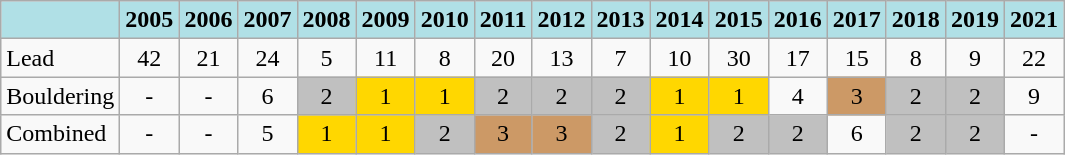<table class="wikitable" style="text-align: center">
<tr>
<th style="background: #b0e0e6"></th>
<th style="background: #b0e0e6">2005</th>
<th style="background: #b0e0e6">2006</th>
<th style="background: #b0e0e6">2007</th>
<th style="background: #b0e0e6">2008</th>
<th style="background: #b0e0e6">2009</th>
<th style="background: #b0e0e6">2010</th>
<th style="background: #b0e0e6">2011</th>
<th style="background: #b0e0e6">2012</th>
<th style="background: #b0e0e6">2013</th>
<th style="background: #b0e0e6">2014</th>
<th style="background: #b0e0e6">2015</th>
<th style="background: #b0e0e6">2016</th>
<th style="background: #b0e0e6">2017</th>
<th style="background: #b0e0e6">2018</th>
<th style="background: #b0e0e6">2019</th>
<th style="background: #b0e0e6">2021</th>
</tr>
<tr>
<td align="left">Lead</td>
<td>42</td>
<td>21</td>
<td>24</td>
<td>5</td>
<td>11</td>
<td>8</td>
<td>20</td>
<td>13</td>
<td>7</td>
<td>10</td>
<td>30</td>
<td>17</td>
<td>15</td>
<td>8</td>
<td>9</td>
<td>22</td>
</tr>
<tr>
<td align="left">Bouldering</td>
<td>-</td>
<td>-</td>
<td>6</td>
<td style="background: silver">2</td>
<td style="background: gold">1</td>
<td style="background: gold">1</td>
<td style="background: silver">2</td>
<td style="background: silver">2</td>
<td style="background: silver">2</td>
<td style="background: gold">1</td>
<td style="background: gold">1</td>
<td>4</td>
<td style="background: #cc9966">3</td>
<td style="background: silver">2</td>
<td style="background: silver">2</td>
<td>9</td>
</tr>
<tr>
<td align="left">Combined</td>
<td>-</td>
<td>-</td>
<td>5</td>
<td style="background: gold">1</td>
<td style="background: gold">1</td>
<td style="background: silver">2</td>
<td style="background: #cc9966">3</td>
<td style="background: #cc9966">3</td>
<td style="background: silver">2</td>
<td style="background: gold">1</td>
<td style="background: silver">2</td>
<td style="background: silver">2</td>
<td>6</td>
<td style="background: silver">2</td>
<td style="background: silver">2</td>
<td>-</td>
</tr>
</table>
